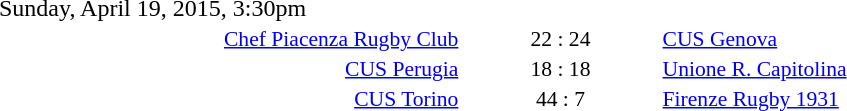<table style="width:70%;" cellspacing="1">
<tr>
<th width=35%></th>
<th width=15%></th>
<th></th>
</tr>
<tr>
<td>Sunday, April 19, 2015, 3:30pm</td>
</tr>
<tr style=font-size:90%>
<td align=right><a href='#'>Chef Piacenza Rugby Club</a></td>
<td align=center>22 : 24</td>
<td><a href='#'>CUS Genova</a></td>
</tr>
<tr style=font-size:90%>
<td align=right><a href='#'>CUS Perugia</a></td>
<td align=center>18 : 18</td>
<td><a href='#'>Unione R. Capitolina</a></td>
</tr>
<tr style=font-size:90%>
<td align=right><a href='#'>CUS Torino</a></td>
<td align=center>44 : 7</td>
<td><a href='#'>Firenze Rugby 1931</a></td>
</tr>
</table>
